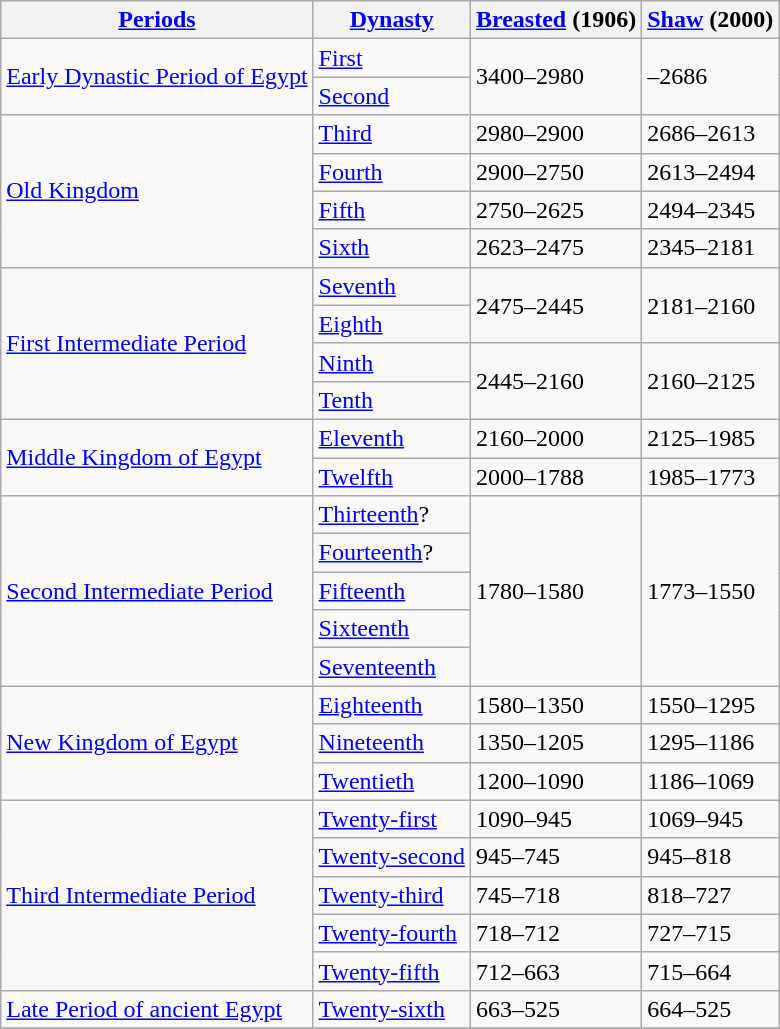<table align="center" class="wikitable">
<tr>
<th><a href='#'>Periods</a></th>
<th><a href='#'>Dynasty</a></th>
<th><a href='#'>Breasted</a> (1906)</th>
<th><a href='#'>Shaw</a> (2000)</th>
</tr>
<tr>
<td rowspan=2><a href='#'>Early Dynastic Period of Egypt</a></td>
<td><a href='#'>First</a></td>
<td rowspan=2>3400–2980</td>
<td rowspan=2>–2686</td>
</tr>
<tr>
<td><a href='#'>Second</a></td>
</tr>
<tr>
<td rowspan=4><a href='#'>Old Kingdom</a></td>
<td><a href='#'>Third</a></td>
<td>2980–2900</td>
<td>2686–2613</td>
</tr>
<tr>
<td><a href='#'>Fourth</a></td>
<td>2900–2750</td>
<td>2613–2494</td>
</tr>
<tr>
<td><a href='#'>Fifth</a></td>
<td>2750–2625</td>
<td>2494–2345</td>
</tr>
<tr>
<td><a href='#'>Sixth</a></td>
<td>2623–2475</td>
<td>2345–2181</td>
</tr>
<tr>
<td rowspan=4><a href='#'>First Intermediate Period</a></td>
<td><a href='#'>Seventh</a></td>
<td rowspan=2>2475–2445</td>
<td rowspan=2>2181–2160</td>
</tr>
<tr>
<td><a href='#'>Eighth</a></td>
</tr>
<tr>
<td><a href='#'>Ninth</a></td>
<td rowspan=2>2445–2160</td>
<td rowspan=2>2160–2125</td>
</tr>
<tr>
<td><a href='#'>Tenth</a></td>
</tr>
<tr>
<td rowspan=2><a href='#'>Middle Kingdom of Egypt</a></td>
<td><a href='#'>Eleventh</a></td>
<td>2160–2000</td>
<td>2125–1985</td>
</tr>
<tr>
<td><a href='#'>Twelfth</a></td>
<td>2000–1788</td>
<td>1985–1773</td>
</tr>
<tr>
<td rowspan=5><a href='#'>Second Intermediate Period</a></td>
<td><a href='#'>Thirteenth</a>?</td>
<td rowspan=5>1780–1580</td>
<td rowspan=5>1773–1550</td>
</tr>
<tr>
<td><a href='#'>Fourteenth</a>?</td>
</tr>
<tr>
<td><a href='#'>Fifteenth</a></td>
</tr>
<tr>
<td><a href='#'>Sixteenth</a></td>
</tr>
<tr>
<td><a href='#'>Seventeenth</a></td>
</tr>
<tr>
<td rowspan=3><a href='#'>New Kingdom of Egypt</a></td>
<td><a href='#'>Eighteenth</a></td>
<td>1580–1350</td>
<td>1550–1295</td>
</tr>
<tr>
<td><a href='#'>Nineteenth</a></td>
<td>1350–1205</td>
<td>1295–1186</td>
</tr>
<tr>
<td><a href='#'>Twentieth</a></td>
<td>1200–1090</td>
<td>1186–1069</td>
</tr>
<tr>
<td rowspan=5><a href='#'>Third Intermediate Period</a></td>
<td><a href='#'>Twenty-first</a></td>
<td>1090–945</td>
<td>1069–945</td>
</tr>
<tr>
<td><a href='#'>Twenty-second</a></td>
<td>945–745</td>
<td>945–818</td>
</tr>
<tr>
<td><a href='#'>Twenty-third</a></td>
<td>745–718</td>
<td>818–727</td>
</tr>
<tr>
<td><a href='#'>Twenty-fourth</a></td>
<td>718–712</td>
<td>727–715</td>
</tr>
<tr>
<td><a href='#'>Twenty-fifth</a></td>
<td>712–663</td>
<td>715–664</td>
</tr>
<tr>
<td><a href='#'>Late Period of ancient Egypt</a></td>
<td><a href='#'>Twenty-sixth</a></td>
<td>663–525</td>
<td>664–525</td>
</tr>
<tr>
</tr>
</table>
